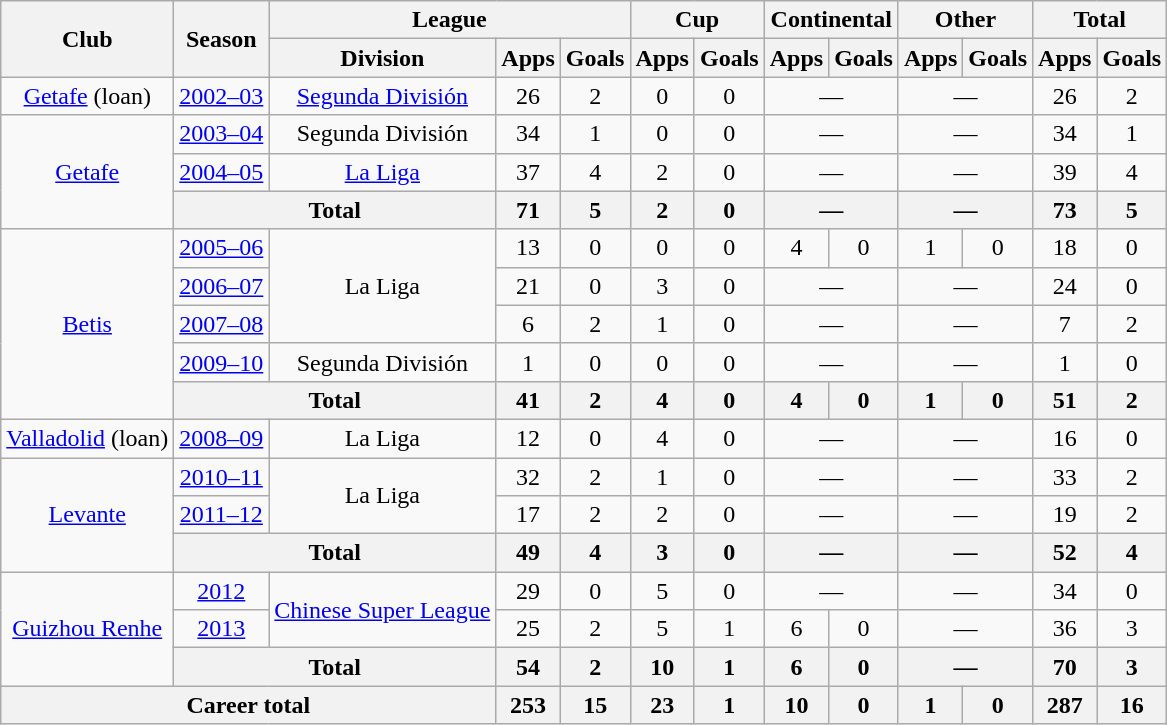<table class="wikitable" style="text-align: center">
<tr>
<th rowspan="2">Club</th>
<th rowspan="2">Season</th>
<th colspan="3">League</th>
<th colspan="2">Cup</th>
<th colspan="2">Continental</th>
<th colspan="2">Other</th>
<th colspan="2">Total</th>
</tr>
<tr>
<th>Division</th>
<th>Apps</th>
<th>Goals</th>
<th>Apps</th>
<th>Goals</th>
<th>Apps</th>
<th>Goals</th>
<th>Apps</th>
<th>Goals</th>
<th>Apps</th>
<th>Goals</th>
</tr>
<tr>
<td><a href='#'>Getafe</a> (loan)</td>
<td><a href='#'>2002–03</a></td>
<td><a href='#'>Segunda División</a></td>
<td>26</td>
<td>2</td>
<td>0</td>
<td>0</td>
<td colspan="2">—</td>
<td colspan="2">—</td>
<td>26</td>
<td>2</td>
</tr>
<tr>
<td rowspan="3"><a href='#'>Getafe</a></td>
<td><a href='#'>2003–04</a></td>
<td>Segunda División</td>
<td>34</td>
<td>1</td>
<td>0</td>
<td>0</td>
<td colspan="2">—</td>
<td colspan="2">—</td>
<td>34</td>
<td>1</td>
</tr>
<tr>
<td><a href='#'>2004–05</a></td>
<td><a href='#'>La Liga</a></td>
<td>37</td>
<td>4</td>
<td>2</td>
<td>0</td>
<td colspan="2">—</td>
<td colspan="2">—</td>
<td>39</td>
<td>4</td>
</tr>
<tr>
<th colspan="2">Total</th>
<th>71</th>
<th>5</th>
<th>2</th>
<th>0</th>
<th colspan="2">—</th>
<th colspan="2">—</th>
<th>73</th>
<th>5</th>
</tr>
<tr>
<td rowspan="5"><a href='#'>Betis</a></td>
<td><a href='#'>2005–06</a></td>
<td rowspan="3">La Liga</td>
<td>13</td>
<td>0</td>
<td>0</td>
<td>0</td>
<td>4</td>
<td>0</td>
<td>1</td>
<td>0</td>
<td>18</td>
<td>0</td>
</tr>
<tr>
<td><a href='#'>2006–07</a></td>
<td>21</td>
<td>0</td>
<td>3</td>
<td>0</td>
<td colspan="2">—</td>
<td colspan="2">—</td>
<td>24</td>
<td>0</td>
</tr>
<tr>
<td><a href='#'>2007–08</a></td>
<td>6</td>
<td>2</td>
<td>1</td>
<td>0</td>
<td colspan="2">—</td>
<td colspan="2">—</td>
<td>7</td>
<td>2</td>
</tr>
<tr>
<td><a href='#'>2009–10</a></td>
<td>Segunda División</td>
<td>1</td>
<td>0</td>
<td>0</td>
<td>0</td>
<td colspan="2">—</td>
<td colspan="2">—</td>
<td>1</td>
<td>0</td>
</tr>
<tr>
<th colspan="2">Total</th>
<th>41</th>
<th>2</th>
<th>4</th>
<th>0</th>
<th>4</th>
<th>0</th>
<th>1</th>
<th>0</th>
<th>51</th>
<th>2</th>
</tr>
<tr>
<td><a href='#'>Valladolid</a> (loan)</td>
<td><a href='#'>2008–09</a></td>
<td>La Liga</td>
<td>12</td>
<td>0</td>
<td>4</td>
<td>0</td>
<td colspan="2">—</td>
<td colspan="2">—</td>
<td>16</td>
<td>0</td>
</tr>
<tr>
<td rowspan="3"><a href='#'>Levante</a></td>
<td><a href='#'>2010–11</a></td>
<td rowspan="2">La Liga</td>
<td>32</td>
<td>2</td>
<td>1</td>
<td>0</td>
<td colspan="2">—</td>
<td colspan="2">—</td>
<td>33</td>
<td>2</td>
</tr>
<tr>
<td><a href='#'>2011–12</a></td>
<td>17</td>
<td>2</td>
<td>2</td>
<td>0</td>
<td colspan="2">—</td>
<td colspan="2">—</td>
<td>19</td>
<td>2</td>
</tr>
<tr>
<th colspan="2">Total</th>
<th>49</th>
<th>4</th>
<th>3</th>
<th>0</th>
<th colspan="2">—</th>
<th colspan="2">—</th>
<th>52</th>
<th>4</th>
</tr>
<tr>
<td rowspan="3"><a href='#'>Guizhou Renhe</a></td>
<td><a href='#'>2012</a></td>
<td rowspan="2"><a href='#'>Chinese Super League</a></td>
<td>29</td>
<td>0</td>
<td>5</td>
<td>0</td>
<td colspan="2">—</td>
<td colspan="2">—</td>
<td>34</td>
<td>0</td>
</tr>
<tr>
<td><a href='#'>2013</a></td>
<td>25</td>
<td>2</td>
<td>5</td>
<td>1</td>
<td>6</td>
<td>0</td>
<td colspan="2">—</td>
<td>36</td>
<td>3</td>
</tr>
<tr>
<th colspan="2">Total</th>
<th>54</th>
<th>2</th>
<th>10</th>
<th>1</th>
<th>6</th>
<th>0</th>
<th colspan="2">—</th>
<th>70</th>
<th>3</th>
</tr>
<tr>
<th colspan="3">Career total</th>
<th>253</th>
<th>15</th>
<th>23</th>
<th>1</th>
<th>10</th>
<th>0</th>
<th>1</th>
<th>0</th>
<th>287</th>
<th>16</th>
</tr>
</table>
